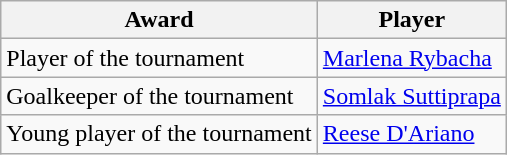<table class="wikitable">
<tr>
<th>Award</th>
<th>Player</th>
</tr>
<tr>
<td>Player of the tournament</td>
<td> <a href='#'>Marlena Rybacha</a></td>
</tr>
<tr>
<td>Goalkeeper of the tournament</td>
<td> <a href='#'>Somlak Suttiprapa</a></td>
</tr>
<tr>
<td>Young player of the tournament</td>
<td> <a href='#'>Reese D'Ariano</a></td>
</tr>
</table>
